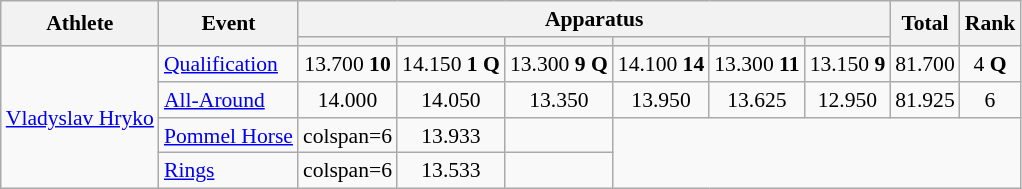<table class="wikitable" style="font-size:90%">
<tr>
<th rowspan=2>Athlete</th>
<th rowspan=2>Event</th>
<th colspan =6>Apparatus</th>
<th rowspan=2>Total</th>
<th rowspan=2>Rank</th>
</tr>
<tr style="font-size:95%">
<th></th>
<th></th>
<th></th>
<th></th>
<th></th>
<th></th>
</tr>
<tr align=center>
<td align=left rowspan=4><a href='#'>Vladyslav Hryko</a></td>
<td align=left><a href='#'>Qualification</a></td>
<td>13.700	<strong>10		</strong></td>
<td>14.150	<strong>1 Q</strong></td>
<td>13.300	<strong>9 Q</strong></td>
<td>14.100	<strong>14</strong></td>
<td>13.300	<strong>11</strong></td>
<td>13.150	<strong>9</strong></td>
<td>81.700</td>
<td>4 <strong>Q</strong></td>
</tr>
<tr align=center>
<td align=left><a href='#'>All-Around</a></td>
<td>14.000</td>
<td>14.050</td>
<td>13.350</td>
<td>13.950</td>
<td>13.625</td>
<td>12.950</td>
<td>81.925</td>
<td>6</td>
</tr>
<tr align=center>
<td align=left><a href='#'>Pommel Horse</a></td>
<td>colspan=6 </td>
<td>13.933</td>
<td></td>
</tr>
<tr align=center>
<td align=left><a href='#'>Rings</a></td>
<td>colspan=6 </td>
<td>13.533</td>
<td></td>
</tr>
</table>
